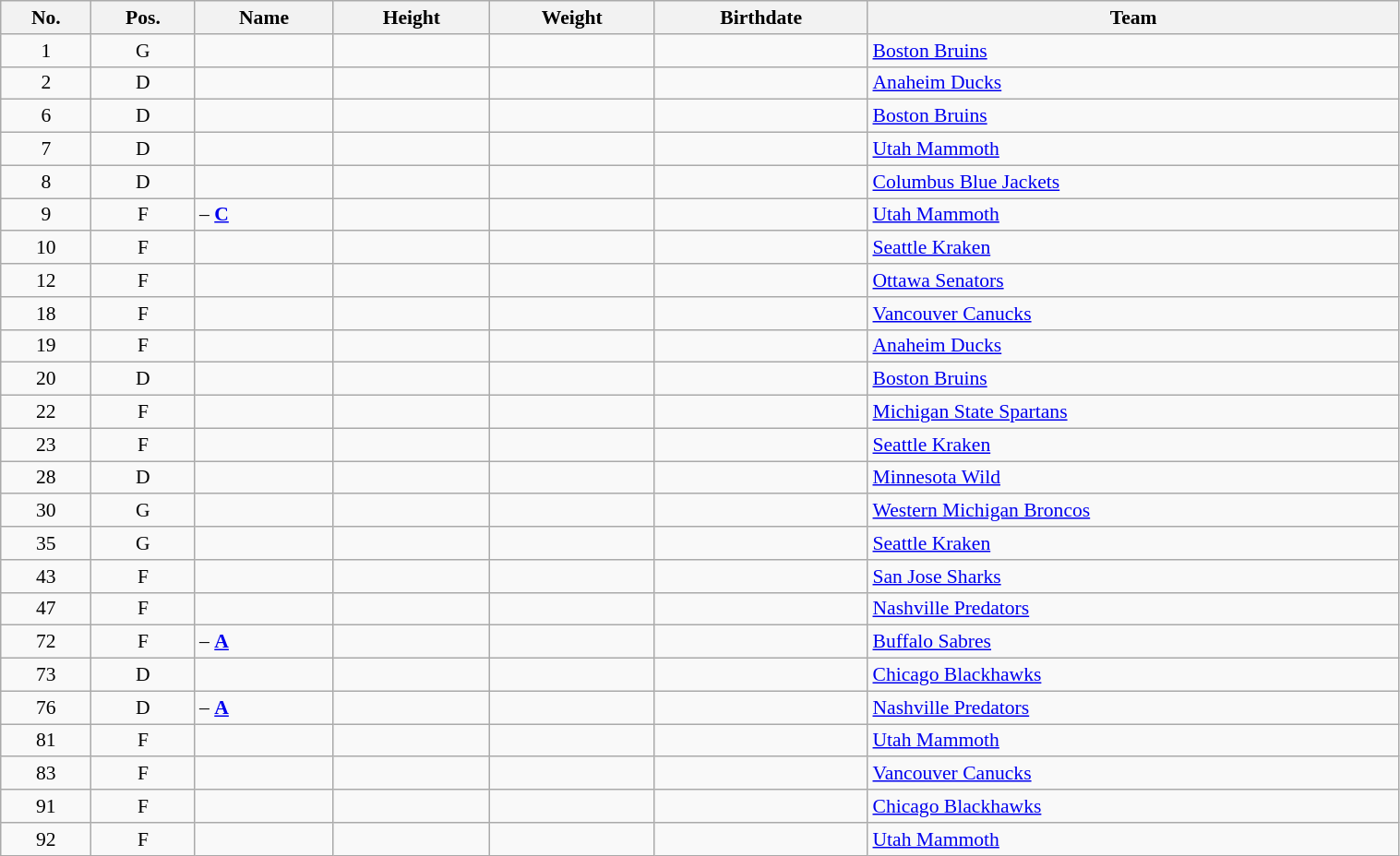<table width="80%" class="wikitable sortable" style="font-size: 90%; text-align: center;">
<tr>
<th>No.</th>
<th>Pos.</th>
<th>Name</th>
<th>Height</th>
<th>Weight</th>
<th>Birthdate</th>
<th>Team</th>
</tr>
<tr>
<td>1</td>
<td>G</td>
<td align=left></td>
<td></td>
<td></td>
<td></td>
<td style="text-align:left;"> <a href='#'>Boston Bruins</a></td>
</tr>
<tr>
<td>2</td>
<td>D</td>
<td align=left></td>
<td></td>
<td></td>
<td></td>
<td style="text-align:left;"> <a href='#'>Anaheim Ducks</a></td>
</tr>
<tr>
<td>6</td>
<td>D</td>
<td align=left></td>
<td></td>
<td></td>
<td></td>
<td style="text-align:left;"> <a href='#'>Boston Bruins</a></td>
</tr>
<tr>
<td>7</td>
<td>D</td>
<td align=left></td>
<td></td>
<td></td>
<td></td>
<td style="text-align:left;"> <a href='#'>Utah Mammoth</a></td>
</tr>
<tr>
<td>8</td>
<td>D</td>
<td align=left></td>
<td></td>
<td></td>
<td></td>
<td style="text-align: left;"> <a href='#'>Columbus Blue Jackets</a></td>
</tr>
<tr>
<td>9</td>
<td>F</td>
<td align=left> – <strong><a href='#'>C</a></strong></td>
<td></td>
<td></td>
<td></td>
<td style="text-align:left;"> <a href='#'>Utah Mammoth</a></td>
</tr>
<tr>
<td>10</td>
<td>F</td>
<td align=left></td>
<td></td>
<td></td>
<td></td>
<td style="text-align:left;"> <a href='#'>Seattle Kraken</a></td>
</tr>
<tr>
<td>12</td>
<td>F</td>
<td align=left></td>
<td></td>
<td></td>
<td></td>
<td style="text-align:left;"> <a href='#'>Ottawa Senators</a></td>
</tr>
<tr>
<td>18</td>
<td>F</td>
<td align=left></td>
<td></td>
<td></td>
<td></td>
<td style="text-align:left;"> <a href='#'>Vancouver Canucks</a></td>
</tr>
<tr>
<td>19</td>
<td>F</td>
<td align=left></td>
<td></td>
<td></td>
<td></td>
<td style="text-align:left;"> <a href='#'>Anaheim Ducks</a></td>
</tr>
<tr>
<td>20</td>
<td>D</td>
<td align=left></td>
<td></td>
<td></td>
<td></td>
<td style="text-align:left;"> <a href='#'>Boston Bruins</a></td>
</tr>
<tr>
<td>22</td>
<td>F</td>
<td align=left></td>
<td></td>
<td></td>
<td></td>
<td style="text-align:left;"> <a href='#'>Michigan State Spartans</a></td>
</tr>
<tr>
<td>23</td>
<td>F</td>
<td align=left></td>
<td></td>
<td></td>
<td></td>
<td style="text-align:left;"> <a href='#'>Seattle Kraken</a></td>
</tr>
<tr>
<td>28</td>
<td>D</td>
<td align=left></td>
<td></td>
<td></td>
<td></td>
<td style="text-align:left;"> <a href='#'>Minnesota Wild</a></td>
</tr>
<tr>
<td>30</td>
<td>G</td>
<td align=left></td>
<td></td>
<td></td>
<td></td>
<td style="text-align:left;"> <a href='#'>Western Michigan Broncos</a></td>
</tr>
<tr>
<td>35</td>
<td>G</td>
<td align=left></td>
<td></td>
<td></td>
<td></td>
<td style="text-align:left;"> <a href='#'>Seattle Kraken</a></td>
</tr>
<tr>
<td>43</td>
<td>F</td>
<td align=left></td>
<td></td>
<td></td>
<td></td>
<td style="text-align:left;"> <a href='#'>San Jose Sharks</a></td>
</tr>
<tr>
<td>47</td>
<td>F</td>
<td align=left></td>
<td></td>
<td></td>
<td></td>
<td style="text-align:left;"> <a href='#'>Nashville Predators</a></td>
</tr>
<tr>
<td>72</td>
<td>F</td>
<td align=left> – <strong><a href='#'>A</a></strong></td>
<td></td>
<td></td>
<td></td>
<td style="text-align:left;"> <a href='#'>Buffalo Sabres</a></td>
</tr>
<tr>
<td>73</td>
<td>D</td>
<td align=left></td>
<td></td>
<td></td>
<td></td>
<td style="text-align:left;"> <a href='#'>Chicago Blackhawks</a></td>
</tr>
<tr>
<td>76</td>
<td>D</td>
<td align=left> – <strong><a href='#'>A</a></strong></td>
<td></td>
<td></td>
<td></td>
<td style="text-align:left;"> <a href='#'>Nashville Predators</a></td>
</tr>
<tr>
<td>81</td>
<td>F</td>
<td align=left></td>
<td></td>
<td></td>
<td></td>
<td style="text-align:left;"> <a href='#'>Utah Mammoth</a></td>
</tr>
<tr>
<td>83</td>
<td>F</td>
<td align=left></td>
<td></td>
<td></td>
<td></td>
<td style="text-align:left;"> <a href='#'>Vancouver Canucks</a></td>
</tr>
<tr>
<td>91</td>
<td>F</td>
<td align=left></td>
<td></td>
<td></td>
<td></td>
<td style="text-align:left;"> <a href='#'>Chicago Blackhawks</a></td>
</tr>
<tr>
<td>92</td>
<td>F</td>
<td align=left></td>
<td></td>
<td></td>
<td></td>
<td style="text-align:left;"> <a href='#'>Utah Mammoth</a></td>
</tr>
</table>
